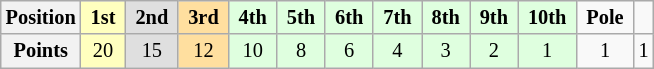<table class="wikitable" style="font-size:85%; text-align:center">
<tr>
<th>Position</th>
<td style="background:#ffffbf;"> <strong>1st</strong> </td>
<td style="background:#dfdfdf;"> <strong>2nd</strong> </td>
<td style="background:#ffdf9f;"> <strong>3rd</strong> </td>
<td style="background:#dfffdf;"> <strong>4th</strong> </td>
<td style="background:#dfffdf;"> <strong>5th</strong> </td>
<td style="background:#dfffdf;"> <strong>6th</strong> </td>
<td style="background:#dfffdf;"> <strong>7th</strong> </td>
<td style="background:#dfffdf;"> <strong>8th</strong> </td>
<td style="background:#dfffdf;"> <strong>9th</strong> </td>
<td style="background:#dfffdf;"> <strong>10th</strong> </td>
<td> <strong>Pole</strong> </td>
<td>  </td>
</tr>
<tr>
<th>Points</th>
<td style="background:#ffffbf;">20</td>
<td style="background:#dfdfdf;">15</td>
<td style="background:#ffdf9f;">12</td>
<td style="background:#dfffdf;">10</td>
<td style="background:#dfffdf;">8</td>
<td style="background:#dfffdf;">6</td>
<td style="background:#dfffdf;">4</td>
<td style="background:#dfffdf;">3</td>
<td style="background:#dfffdf;">2</td>
<td style="background:#dfffdf;">1</td>
<td>1</td>
<td>1</td>
</tr>
</table>
